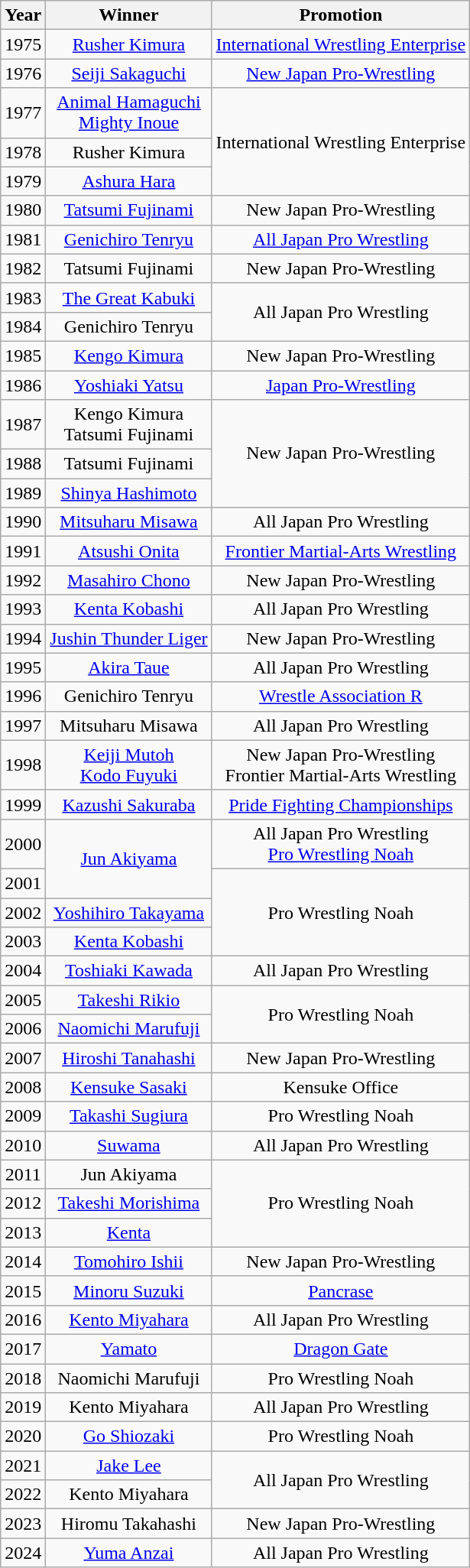<table class="wikitable sortable" style="text-align: center">
<tr>
<th>Year</th>
<th>Winner</th>
<th>Promotion</th>
</tr>
<tr>
<td>1975</td>
<td><a href='#'>Rusher Kimura</a></td>
<td><a href='#'>International Wrestling Enterprise</a></td>
</tr>
<tr>
<td>1976</td>
<td><a href='#'>Seiji Sakaguchi</a></td>
<td><a href='#'>New Japan Pro-Wrestling</a></td>
</tr>
<tr>
<td>1977</td>
<td><a href='#'>Animal Hamaguchi</a><br><a href='#'>Mighty Inoue</a></td>
<td rowspan=3>International Wrestling Enterprise</td>
</tr>
<tr>
<td>1978</td>
<td>Rusher Kimura</td>
</tr>
<tr>
<td>1979</td>
<td><a href='#'>Ashura Hara</a></td>
</tr>
<tr>
<td>1980</td>
<td><a href='#'>Tatsumi Fujinami</a></td>
<td>New Japan Pro-Wrestling</td>
</tr>
<tr>
<td>1981</td>
<td><a href='#'>Genichiro Tenryu</a></td>
<td><a href='#'>All Japan Pro Wrestling</a></td>
</tr>
<tr>
<td>1982</td>
<td>Tatsumi Fujinami</td>
<td>New Japan Pro-Wrestling</td>
</tr>
<tr>
<td>1983</td>
<td><a href='#'>The Great Kabuki</a></td>
<td rowspan=2>All Japan Pro Wrestling</td>
</tr>
<tr>
<td>1984</td>
<td>Genichiro Tenryu</td>
</tr>
<tr>
<td>1985</td>
<td><a href='#'>Kengo Kimura</a></td>
<td>New Japan Pro-Wrestling</td>
</tr>
<tr>
<td>1986</td>
<td><a href='#'>Yoshiaki Yatsu</a></td>
<td><a href='#'>Japan Pro-Wrestling</a></td>
</tr>
<tr>
<td>1987</td>
<td>Kengo Kimura<br>Tatsumi Fujinami</td>
<td rowspan=3>New Japan Pro-Wrestling</td>
</tr>
<tr>
<td>1988</td>
<td>Tatsumi Fujinami</td>
</tr>
<tr>
<td>1989</td>
<td><a href='#'>Shinya Hashimoto</a></td>
</tr>
<tr>
<td>1990</td>
<td><a href='#'>Mitsuharu Misawa</a></td>
<td>All Japan Pro Wrestling</td>
</tr>
<tr>
<td>1991</td>
<td><a href='#'>Atsushi Onita</a></td>
<td><a href='#'>Frontier Martial-Arts Wrestling</a></td>
</tr>
<tr>
<td>1992</td>
<td><a href='#'>Masahiro Chono</a></td>
<td>New Japan Pro-Wrestling</td>
</tr>
<tr>
<td>1993</td>
<td><a href='#'>Kenta Kobashi</a></td>
<td>All Japan Pro Wrestling</td>
</tr>
<tr>
<td>1994</td>
<td><a href='#'>Jushin Thunder Liger</a></td>
<td>New Japan Pro-Wrestling</td>
</tr>
<tr>
<td>1995</td>
<td><a href='#'>Akira Taue</a></td>
<td>All Japan Pro Wrestling</td>
</tr>
<tr>
<td>1996</td>
<td>Genichiro Tenryu</td>
<td><a href='#'>Wrestle Association R</a></td>
</tr>
<tr>
<td>1997</td>
<td>Mitsuharu Misawa</td>
<td>All Japan Pro Wrestling</td>
</tr>
<tr>
<td>1998</td>
<td><a href='#'>Keiji Mutoh</a><br><a href='#'>Kodo Fuyuki</a></td>
<td>New Japan Pro-Wrestling<br>Frontier Martial-Arts Wrestling</td>
</tr>
<tr>
<td>1999</td>
<td><a href='#'>Kazushi Sakuraba</a></td>
<td><a href='#'>Pride Fighting Championships</a></td>
</tr>
<tr>
<td>2000</td>
<td rowspan=2><a href='#'>Jun Akiyama</a></td>
<td>All Japan Pro Wrestling<br><a href='#'>Pro Wrestling Noah</a></td>
</tr>
<tr>
<td>2001</td>
<td rowspan=3>Pro Wrestling Noah</td>
</tr>
<tr>
<td>2002</td>
<td><a href='#'>Yoshihiro Takayama</a></td>
</tr>
<tr>
<td>2003</td>
<td><a href='#'>Kenta Kobashi</a></td>
</tr>
<tr>
<td>2004</td>
<td><a href='#'>Toshiaki Kawada</a></td>
<td>All Japan Pro Wrestling</td>
</tr>
<tr>
<td>2005</td>
<td><a href='#'>Takeshi Rikio</a></td>
<td rowspan=2>Pro Wrestling Noah</td>
</tr>
<tr>
<td>2006</td>
<td><a href='#'>Naomichi Marufuji</a></td>
</tr>
<tr>
<td>2007</td>
<td><a href='#'>Hiroshi Tanahashi</a></td>
<td>New Japan Pro-Wrestling</td>
</tr>
<tr>
<td>2008</td>
<td><a href='#'>Kensuke Sasaki</a></td>
<td>Kensuke Office</td>
</tr>
<tr>
<td>2009</td>
<td><a href='#'>Takashi Sugiura</a></td>
<td>Pro Wrestling Noah</td>
</tr>
<tr>
<td>2010</td>
<td><a href='#'>Suwama</a></td>
<td>All Japan Pro Wrestling</td>
</tr>
<tr>
<td>2011</td>
<td>Jun Akiyama</td>
<td rowspan=3>Pro Wrestling Noah</td>
</tr>
<tr>
<td>2012</td>
<td><a href='#'>Takeshi Morishima</a></td>
</tr>
<tr>
<td>2013</td>
<td><a href='#'>Kenta</a></td>
</tr>
<tr>
<td>2014</td>
<td><a href='#'>Tomohiro Ishii</a></td>
<td>New Japan Pro-Wrestling</td>
</tr>
<tr>
<td>2015</td>
<td><a href='#'>Minoru Suzuki</a></td>
<td><a href='#'>Pancrase</a></td>
</tr>
<tr>
<td>2016</td>
<td><a href='#'>Kento Miyahara</a></td>
<td>All Japan Pro Wrestling</td>
</tr>
<tr>
<td>2017</td>
<td><a href='#'>Yamato</a></td>
<td><a href='#'>Dragon Gate</a></td>
</tr>
<tr>
<td>2018</td>
<td>Naomichi Marufuji</td>
<td>Pro Wrestling Noah</td>
</tr>
<tr>
<td>2019</td>
<td>Kento Miyahara</td>
<td>All Japan Pro Wrestling</td>
</tr>
<tr>
<td>2020</td>
<td><a href='#'>Go Shiozaki</a></td>
<td>Pro Wrestling Noah</td>
</tr>
<tr>
<td>2021</td>
<td><a href='#'>Jake Lee</a></td>
<td rowspan=2>All Japan Pro Wrestling</td>
</tr>
<tr>
<td>2022</td>
<td>Kento Miyahara</td>
</tr>
<tr>
<td>2023</td>
<td>Hiromu Takahashi</td>
<td>New Japan Pro-Wrestling</td>
</tr>
<tr>
<td>2024</td>
<td><a href='#'>Yuma Anzai</a></td>
<td>All Japan Pro Wrestling</td>
</tr>
</table>
